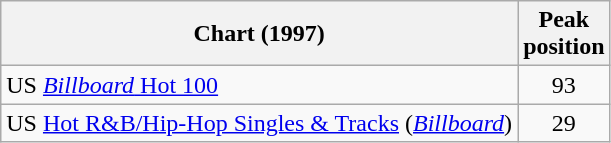<table class="wikitable sortable">
<tr>
<th>Chart (1997)</th>
<th>Peak<br>position</th>
</tr>
<tr>
<td>US <a href='#'><em>Billboard</em> Hot 100</a></td>
<td align=center>93</td>
</tr>
<tr>
<td>US <a href='#'>Hot R&B/Hip-Hop Singles & Tracks</a> (<em><a href='#'>Billboard</a></em>)</td>
<td align=center>29</td>
</tr>
</table>
